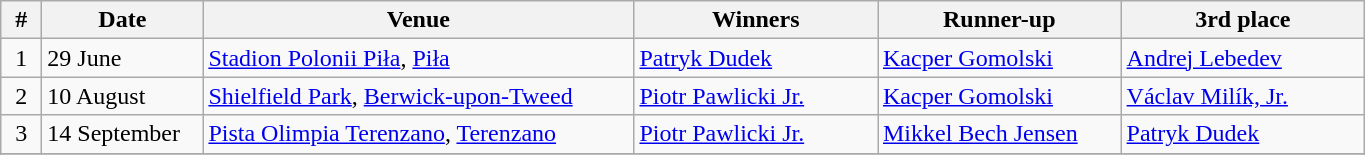<table class="wikitable">
<tr align=center>
<th width=20px>#</th>
<th width=100px>Date</th>
<th width=280px>Venue</th>
<th width=155px>Winners</th>
<th width=155px>Runner-up</th>
<th width=155px>3rd place</th>
</tr>
<tr>
<td align=center>1</td>
<td>29 June</td>
<td> <a href='#'>Stadion Polonii Piła</a>, <a href='#'>Piła</a></td>
<td> <a href='#'>Patryk Dudek</a></td>
<td> <a href='#'>Kacper Gomolski</a></td>
<td> <a href='#'>Andrej Lebedev</a></td>
</tr>
<tr>
<td align=center>2</td>
<td>10 August</td>
<td> <a href='#'>Shielfield Park</a>, <a href='#'>Berwick-upon-Tweed</a></td>
<td> <a href='#'>Piotr Pawlicki Jr.</a></td>
<td> <a href='#'>Kacper Gomolski</a></td>
<td> <a href='#'>Václav Milík, Jr.</a></td>
</tr>
<tr>
<td align=center>3</td>
<td>14 September</td>
<td> <a href='#'>Pista Olimpia Terenzano</a>, <a href='#'>Terenzano</a></td>
<td> <a href='#'>Piotr Pawlicki Jr.</a></td>
<td> <a href='#'>Mikkel Bech Jensen</a></td>
<td> <a href='#'>Patryk Dudek</a></td>
</tr>
<tr>
</tr>
<tr>
</tr>
</table>
